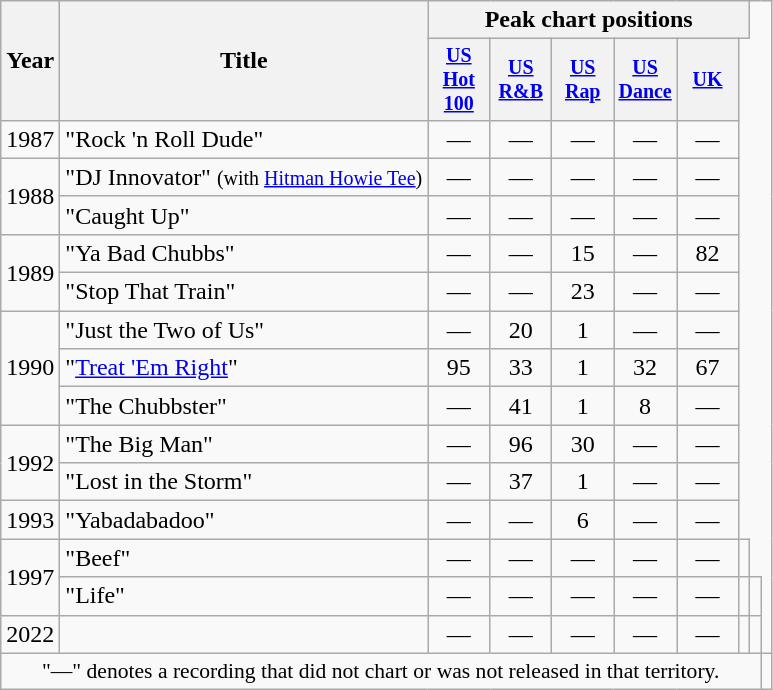<table class="wikitable" style="text-align:center;">
<tr>
<th rowspan="2">Year</th>
<th rowspan="2">Title</th>
<th colspan="6">Peak chart positions</th>
</tr>
<tr style="font-size:smaller;">
<th width="35"><a href='#'>US Hot 100</a><br></th>
<th width="35"><a href='#'>US<br>R&B</a><br></th>
<th width="35"><a href='#'>US<br>Rap</a><br></th>
<th width="35"><a href='#'>US<br>Dance</a><br></th>
<th width="35"><a href='#'>UK</a><br></th>
</tr>
<tr>
<td>1987</td>
<td align="left">"Rock 'n Roll Dude"</td>
<td>—</td>
<td>—</td>
<td>—</td>
<td>—</td>
<td>—</td>
</tr>
<tr>
<td rowspan="2">1988</td>
<td align="left">"DJ Innovator" <small>(with <a href='#'>Hitman Howie Tee</a>)</small></td>
<td>—</td>
<td>—</td>
<td>—</td>
<td>—</td>
<td>—</td>
</tr>
<tr>
<td align="left">"Caught Up"</td>
<td>—</td>
<td>—</td>
<td>—</td>
<td>—</td>
<td>—</td>
</tr>
<tr>
<td rowspan="2">1989</td>
<td align="left">"Ya Bad Chubbs"</td>
<td>—</td>
<td>—</td>
<td>15</td>
<td>—</td>
<td>82</td>
</tr>
<tr>
<td align="left">"Stop That Train"</td>
<td>—</td>
<td>—</td>
<td>23</td>
<td>—</td>
<td>—</td>
</tr>
<tr>
<td rowspan="3">1990</td>
<td align="left">"Just the Two of Us"</td>
<td>—</td>
<td>20</td>
<td>1</td>
<td>—</td>
<td>—</td>
</tr>
<tr>
<td align="left">"<a href='#'>Treat 'Em Right</a>"</td>
<td>95</td>
<td>33</td>
<td>1</td>
<td>32</td>
<td>67</td>
</tr>
<tr>
<td align="left">"The Chubbster"</td>
<td>—</td>
<td>41</td>
<td>1</td>
<td>8</td>
<td>—</td>
</tr>
<tr>
<td rowspan="2">1992</td>
<td align="left">"The Big Man"</td>
<td>—</td>
<td>96</td>
<td>30</td>
<td>—</td>
<td>—</td>
</tr>
<tr>
<td align="left">"Lost in the Storm"</td>
<td>—</td>
<td>37</td>
<td>1</td>
<td>—</td>
<td>—</td>
</tr>
<tr>
<td>1993</td>
<td align="left">"Yabadabadoo"</td>
<td>—</td>
<td>—</td>
<td>6</td>
<td>—</td>
<td>—</td>
</tr>
<tr>
<td rowspan="2">1997</td>
<td align="left">"Beef"</td>
<td>—</td>
<td>—</td>
<td>—</td>
<td>—</td>
<td>—</td>
<td></td>
</tr>
<tr>
<td align="left">"Life"</td>
<td>—</td>
<td>—</td>
<td>—</td>
<td>—</td>
<td>—</td>
<td></td>
<td></td>
</tr>
<tr>
<td>2022</td>
<td></td>
<td>—</td>
<td>—</td>
<td>—</td>
<td>—</td>
<td>—</td>
<td></td>
<td></td>
</tr>
<tr>
<td colspan="16" style="font-size:90%">"—" denotes a recording that did not chart or was not released in that territory.</td>
<td></td>
</tr>
</table>
